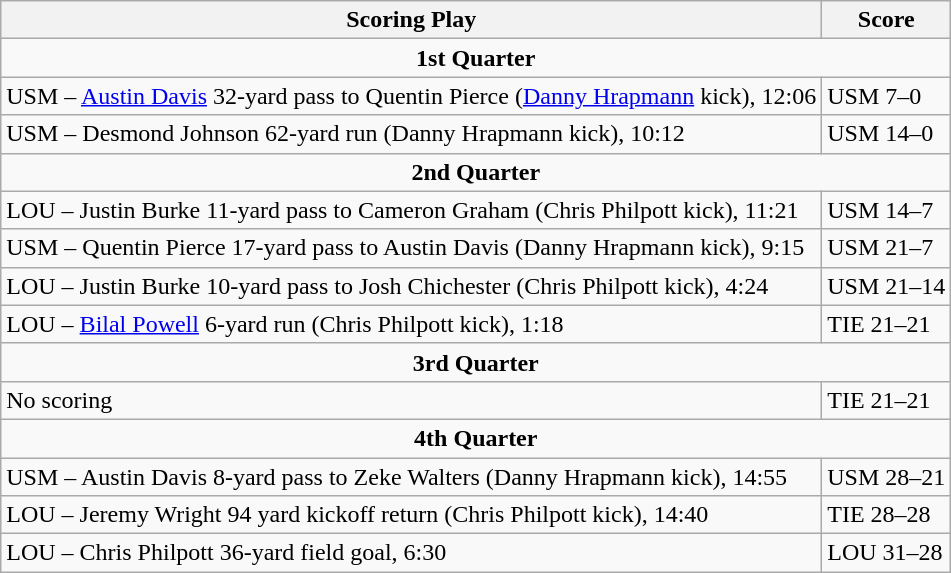<table class="wikitable">
<tr>
<th>Scoring Play</th>
<th>Score</th>
</tr>
<tr>
<td colspan="4" align="center"><strong>1st Quarter</strong></td>
</tr>
<tr>
<td>USM – <a href='#'>Austin Davis</a> 32-yard pass to Quentin Pierce (<a href='#'>Danny Hrapmann</a> kick), 12:06</td>
<td>USM 7–0</td>
</tr>
<tr>
<td>USM – Desmond Johnson 62-yard run (Danny Hrapmann kick), 10:12</td>
<td>USM 14–0</td>
</tr>
<tr>
<td colspan="4" align="center"><strong>2nd Quarter</strong></td>
</tr>
<tr>
<td>LOU – Justin Burke 11-yard pass to Cameron Graham (Chris Philpott kick), 11:21</td>
<td>USM 14–7</td>
</tr>
<tr>
<td>USM – Quentin Pierce 17-yard pass to Austin Davis (Danny Hrapmann kick), 9:15</td>
<td>USM 21–7</td>
</tr>
<tr>
<td>LOU – Justin Burke 10-yard pass to Josh Chichester (Chris Philpott kick), 4:24</td>
<td>USM 21–14</td>
</tr>
<tr>
<td>LOU – <a href='#'>Bilal Powell</a> 6-yard run (Chris Philpott kick), 1:18</td>
<td>TIE 21–21</td>
</tr>
<tr>
<td colspan="4" align="center"><strong>3rd Quarter</strong></td>
</tr>
<tr>
<td>No scoring</td>
<td>TIE 21–21</td>
</tr>
<tr>
<td colspan="4" align="center"><strong>4th Quarter</strong></td>
</tr>
<tr>
<td>USM – Austin Davis 8-yard pass to Zeke Walters (Danny Hrapmann kick), 14:55</td>
<td>USM 28–21</td>
</tr>
<tr>
<td>LOU – Jeremy Wright 94 yard kickoff return (Chris Philpott kick), 14:40</td>
<td>TIE 28–28</td>
</tr>
<tr>
<td>LOU – Chris Philpott 36-yard field goal, 6:30</td>
<td>LOU 31–28</td>
</tr>
</table>
